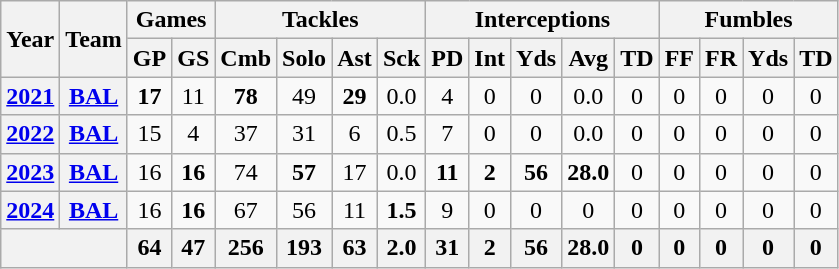<table class="wikitable" style="text-align:center;">
<tr>
<th rowspan="2">Year</th>
<th rowspan="2">Team</th>
<th colspan="2">Games</th>
<th colspan="4">Tackles</th>
<th colspan="5">Interceptions</th>
<th colspan="4">Fumbles</th>
</tr>
<tr>
<th>GP</th>
<th>GS</th>
<th>Cmb</th>
<th>Solo</th>
<th>Ast</th>
<th>Sck</th>
<th>PD</th>
<th>Int</th>
<th>Yds</th>
<th>Avg</th>
<th>TD</th>
<th>FF</th>
<th>FR</th>
<th>Yds</th>
<th>TD</th>
</tr>
<tr>
<th><a href='#'>2021</a></th>
<th><a href='#'>BAL</a></th>
<td><strong>17</strong></td>
<td>11</td>
<td><strong>78</strong></td>
<td>49</td>
<td><strong>29</strong></td>
<td>0.0</td>
<td>4</td>
<td>0</td>
<td>0</td>
<td>0.0</td>
<td>0</td>
<td>0</td>
<td>0</td>
<td>0</td>
<td>0</td>
</tr>
<tr>
<th><a href='#'>2022</a></th>
<th><a href='#'>BAL</a></th>
<td>15</td>
<td>4</td>
<td>37</td>
<td>31</td>
<td>6</td>
<td>0.5</td>
<td>7</td>
<td>0</td>
<td>0</td>
<td>0.0</td>
<td>0</td>
<td>0</td>
<td>0</td>
<td>0</td>
<td>0</td>
</tr>
<tr>
<th><a href='#'>2023</a></th>
<th><a href='#'>BAL</a></th>
<td>16</td>
<td><strong>16</strong></td>
<td>74</td>
<td><strong>57</strong></td>
<td>17</td>
<td>0.0</td>
<td><strong>11</strong></td>
<td><strong>2</strong></td>
<td><strong>56</strong></td>
<td><strong>28.0</strong></td>
<td>0</td>
<td>0</td>
<td>0</td>
<td>0</td>
<td>0</td>
</tr>
<tr>
<th><a href='#'>2024</a></th>
<th><a href='#'>BAL</a></th>
<td>16</td>
<td><strong>16</strong></td>
<td>67</td>
<td>56</td>
<td>11</td>
<td><strong>1.5</strong></td>
<td>9</td>
<td>0</td>
<td>0</td>
<td>0</td>
<td>0</td>
<td>0</td>
<td>0</td>
<td>0</td>
<td>0</td>
</tr>
<tr>
<th colspan="2"></th>
<th>64</th>
<th>47</th>
<th>256</th>
<th>193</th>
<th>63</th>
<th>2.0</th>
<th>31</th>
<th>2</th>
<th>56</th>
<th>28.0</th>
<th>0</th>
<th>0</th>
<th>0</th>
<th>0</th>
<th>0</th>
</tr>
</table>
